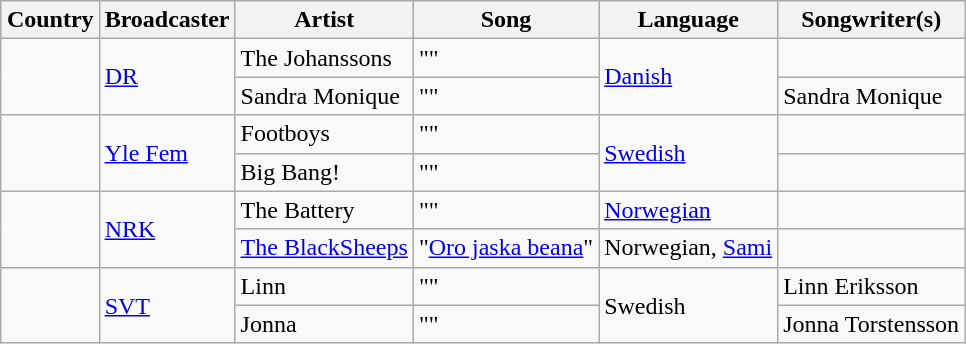<table class="sortable wikitable" style="margin: 1em auto 1em auto">
<tr>
<th>Country</th>
<th>Broadcaster</th>
<th>Artist</th>
<th>Song</th>
<th>Language</th>
<th>Songwriter(s)</th>
</tr>
<tr>
<td rowspan="2"></td>
<td rowspan="2"><a href='#'>DR</a></td>
<td>The Johanssons</td>
<td>""</td>
<td rowspan="2"><a href='#'>Danish</a></td>
<td></td>
</tr>
<tr>
<td>Sandra Monique</td>
<td>""</td>
<td>Sandra Monique</td>
</tr>
<tr>
<td rowspan="2"></td>
<td rowspan="2"><a href='#'>Yle Fem</a></td>
<td>Footboys</td>
<td>""</td>
<td rowspan="2"><a href='#'>Swedish</a></td>
<td></td>
</tr>
<tr>
<td>Big Bang!</td>
<td>""</td>
<td></td>
</tr>
<tr>
<td rowspan="2"></td>
<td rowspan="2"><a href='#'>NRK</a></td>
<td>The Battery</td>
<td>""</td>
<td><a href='#'>Norwegian</a></td>
<td></td>
</tr>
<tr>
<td><a href='#'>The BlackSheeps</a></td>
<td>"<a href='#'>Oro jaska beana</a>"</td>
<td>Norwegian, <a href='#'>Sami</a></td>
<td></td>
</tr>
<tr>
<td rowspan="2"></td>
<td rowspan="2"><a href='#'>SVT</a></td>
<td>Linn</td>
<td>""</td>
<td rowspan="2">Swedish</td>
<td>Linn Eriksson</td>
</tr>
<tr>
<td>Jonna</td>
<td>""</td>
<td>Jonna Torstensson</td>
</tr>
</table>
